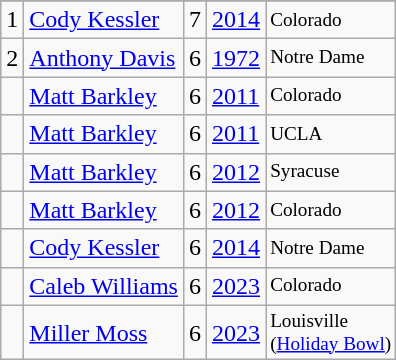<table class="wikitable">
<tr>
</tr>
<tr>
<td>1</td>
<td><a href='#'>Cody Kessler</a></td>
<td><abbr>7</abbr></td>
<td><a href='#'>2014</a></td>
<td style="font-size:80%;">Colorado</td>
</tr>
<tr>
<td>2</td>
<td><a href='#'>Anthony Davis</a></td>
<td><abbr>6</abbr></td>
<td><a href='#'>1972</a></td>
<td style="font-size:80%;">Notre Dame</td>
</tr>
<tr>
<td></td>
<td><a href='#'>Matt Barkley</a></td>
<td><abbr>6</abbr></td>
<td><a href='#'>2011</a></td>
<td style="font-size:80%;">Colorado</td>
</tr>
<tr>
<td></td>
<td><a href='#'>Matt Barkley</a></td>
<td><abbr>6</abbr></td>
<td><a href='#'>2011</a></td>
<td style="font-size:80%;">UCLA</td>
</tr>
<tr>
<td></td>
<td><a href='#'>Matt Barkley</a></td>
<td><abbr>6</abbr></td>
<td><a href='#'>2012</a></td>
<td style="font-size:80%;">Syracuse</td>
</tr>
<tr>
<td></td>
<td><a href='#'>Matt Barkley</a></td>
<td><abbr>6</abbr></td>
<td><a href='#'>2012</a></td>
<td style="font-size:80%;">Colorado</td>
</tr>
<tr>
<td></td>
<td><a href='#'>Cody Kessler</a></td>
<td><abbr>6</abbr></td>
<td><a href='#'>2014</a></td>
<td style="font-size:80%;">Notre Dame</td>
</tr>
<tr>
<td></td>
<td><a href='#'>Caleb Williams</a></td>
<td><abbr>6</abbr></td>
<td><a href='#'>2023</a></td>
<td style="font-size:80%;">Colorado</td>
</tr>
<tr>
<td></td>
<td><a href='#'>Miller Moss</a></td>
<td><abbr>6</abbr></td>
<td><a href='#'>2023</a></td>
<td style="font-size:80%;">Louisville<br>(<a href='#'>Holiday Bowl</a>)</td>
</tr>
</table>
